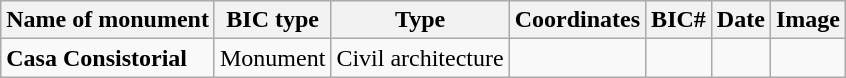<table class="wikitable">
<tr>
<th>Name of monument</th>
<th>BIC type</th>
<th>Type</th>
<th>Coordinates</th>
<th>BIC#</th>
<th>Date</th>
<th>Image</th>
</tr>
<tr>
<td><strong>Casa Consistorial</strong></td>
<td>Monument</td>
<td>Civil architecture</td>
<td></td>
<td></td>
<td></td>
<td></td>
</tr>
</table>
